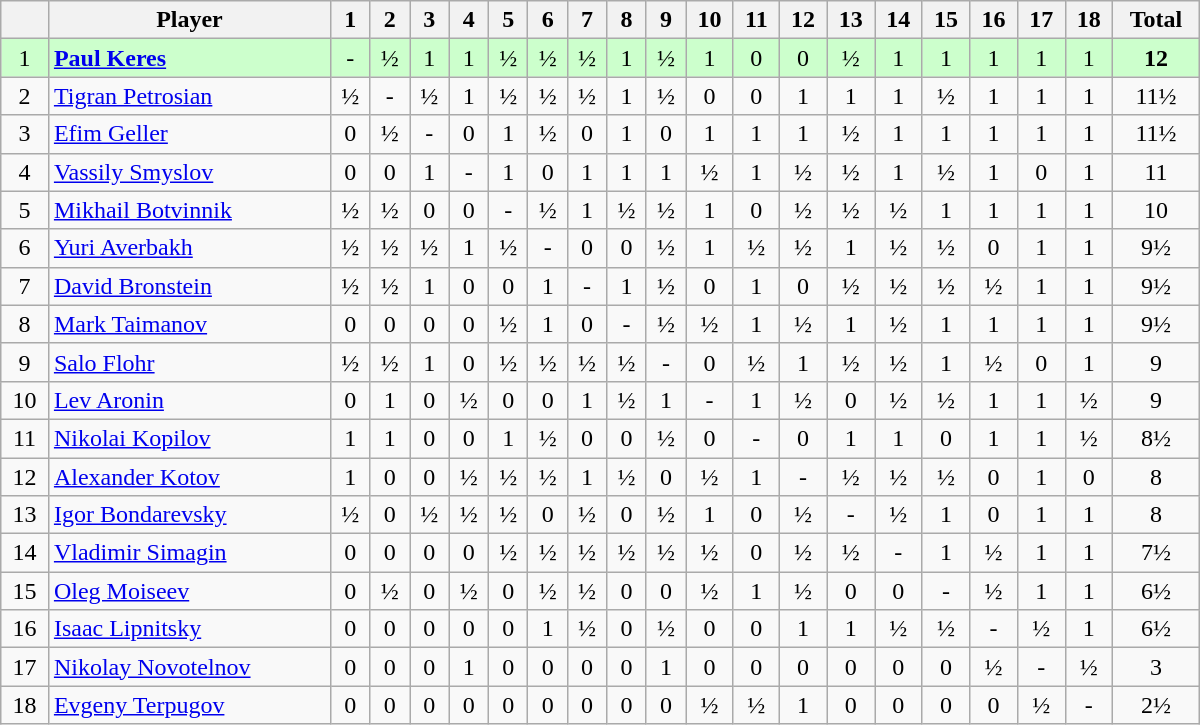<table class="wikitable" border="1" width="800px">
<tr>
<th></th>
<th>Player</th>
<th>1</th>
<th>2</th>
<th>3</th>
<th>4</th>
<th>5</th>
<th>6</th>
<th>7</th>
<th>8</th>
<th>9</th>
<th>10</th>
<th>11</th>
<th>12</th>
<th>13</th>
<th>14</th>
<th>15</th>
<th>16</th>
<th>17</th>
<th>18</th>
<th>Total</th>
</tr>
<tr align="center" style="background:#ccffcc;">
<td>1</td>
<td align="left"> <strong><a href='#'>Paul Keres</a></strong></td>
<td>-</td>
<td>½</td>
<td>1</td>
<td>1</td>
<td>½</td>
<td>½</td>
<td>½</td>
<td>1</td>
<td>½</td>
<td>1</td>
<td>0</td>
<td>0</td>
<td>½</td>
<td>1</td>
<td>1</td>
<td>1</td>
<td>1</td>
<td>1</td>
<td align="center"><strong>12</strong></td>
</tr>
<tr align="center">
<td>2</td>
<td align="left"> <a href='#'>Tigran Petrosian</a></td>
<td>½</td>
<td>-</td>
<td>½</td>
<td>1</td>
<td>½</td>
<td>½</td>
<td>½</td>
<td>1</td>
<td>½</td>
<td>0</td>
<td>0</td>
<td>1</td>
<td>1</td>
<td>1</td>
<td>½</td>
<td>1</td>
<td>1</td>
<td>1</td>
<td align="center">11½</td>
</tr>
<tr align="center">
<td>3</td>
<td align="left"> <a href='#'>Efim Geller</a></td>
<td>0</td>
<td>½</td>
<td>-</td>
<td>0</td>
<td>1</td>
<td>½</td>
<td>0</td>
<td>1</td>
<td>0</td>
<td>1</td>
<td>1</td>
<td>1</td>
<td>½</td>
<td>1</td>
<td>1</td>
<td>1</td>
<td>1</td>
<td>1</td>
<td align="center">11½</td>
</tr>
<tr align="center">
<td>4</td>
<td align="left"> <a href='#'>Vassily Smyslov</a></td>
<td>0</td>
<td>0</td>
<td>1</td>
<td>-</td>
<td>1</td>
<td>0</td>
<td>1</td>
<td>1</td>
<td>1</td>
<td>½</td>
<td>1</td>
<td>½</td>
<td>½</td>
<td>1</td>
<td>½</td>
<td>1</td>
<td>0</td>
<td>1</td>
<td align="center">11</td>
</tr>
<tr align="center">
<td>5</td>
<td align="left"> <a href='#'>Mikhail Botvinnik</a></td>
<td>½</td>
<td>½</td>
<td>0</td>
<td>0</td>
<td>-</td>
<td>½</td>
<td>1</td>
<td>½</td>
<td>½</td>
<td>1</td>
<td>0</td>
<td>½</td>
<td>½</td>
<td>½</td>
<td>1</td>
<td>1</td>
<td>1</td>
<td>1</td>
<td align="center">10</td>
</tr>
<tr align="center">
<td>6</td>
<td align="left"> <a href='#'>Yuri Averbakh</a></td>
<td>½</td>
<td>½</td>
<td>½</td>
<td>1</td>
<td>½</td>
<td>-</td>
<td>0</td>
<td>0</td>
<td>½</td>
<td>1</td>
<td>½</td>
<td>½</td>
<td>1</td>
<td>½</td>
<td>½</td>
<td>0</td>
<td>1</td>
<td>1</td>
<td align="center">9½</td>
</tr>
<tr align="center">
<td>7</td>
<td align="left"> <a href='#'>David Bronstein</a></td>
<td>½</td>
<td>½</td>
<td>1</td>
<td>0</td>
<td>0</td>
<td>1</td>
<td>-</td>
<td>1</td>
<td>½</td>
<td>0</td>
<td>1</td>
<td>0</td>
<td>½</td>
<td>½</td>
<td>½</td>
<td>½</td>
<td>1</td>
<td>1</td>
<td align="center">9½</td>
</tr>
<tr align="center">
<td>8</td>
<td align="left"> <a href='#'>Mark Taimanov</a></td>
<td>0</td>
<td>0</td>
<td>0</td>
<td>0</td>
<td>½</td>
<td>1</td>
<td>0</td>
<td>-</td>
<td>½</td>
<td>½</td>
<td>1</td>
<td>½</td>
<td>1</td>
<td>½</td>
<td>1</td>
<td>1</td>
<td>1</td>
<td>1</td>
<td align="center">9½</td>
</tr>
<tr align="center">
<td>9</td>
<td align="left"> <a href='#'>Salo Flohr</a></td>
<td>½</td>
<td>½</td>
<td>1</td>
<td>0</td>
<td>½</td>
<td>½</td>
<td>½</td>
<td>½</td>
<td>-</td>
<td>0</td>
<td>½</td>
<td>1</td>
<td>½</td>
<td>½</td>
<td>1</td>
<td>½</td>
<td>0</td>
<td>1</td>
<td align="center">9</td>
</tr>
<tr align="center">
<td>10</td>
<td align="left"> <a href='#'>Lev Aronin</a></td>
<td>0</td>
<td>1</td>
<td>0</td>
<td>½</td>
<td>0</td>
<td>0</td>
<td>1</td>
<td>½</td>
<td>1</td>
<td>-</td>
<td>1</td>
<td>½</td>
<td>0</td>
<td>½</td>
<td>½</td>
<td>1</td>
<td>1</td>
<td>½</td>
<td align="center">9</td>
</tr>
<tr align="center">
<td>11</td>
<td align="left"> <a href='#'>Nikolai Kopilov</a></td>
<td>1</td>
<td>1</td>
<td>0</td>
<td>0</td>
<td>1</td>
<td>½</td>
<td>0</td>
<td>0</td>
<td>½</td>
<td>0</td>
<td>-</td>
<td>0</td>
<td>1</td>
<td>1</td>
<td>0</td>
<td>1</td>
<td>1</td>
<td>½</td>
<td align="center">8½</td>
</tr>
<tr align="center">
<td>12</td>
<td align="left"> <a href='#'>Alexander Kotov</a></td>
<td>1</td>
<td>0</td>
<td>0</td>
<td>½</td>
<td>½</td>
<td>½</td>
<td>1</td>
<td>½</td>
<td>0</td>
<td>½</td>
<td>1</td>
<td>-</td>
<td>½</td>
<td>½</td>
<td>½</td>
<td>0</td>
<td>1</td>
<td>0</td>
<td align="center">8</td>
</tr>
<tr align="center">
<td>13</td>
<td align="left"> <a href='#'>Igor Bondarevsky</a></td>
<td>½</td>
<td>0</td>
<td>½</td>
<td>½</td>
<td>½</td>
<td>0</td>
<td>½</td>
<td>0</td>
<td>½</td>
<td>1</td>
<td>0</td>
<td>½</td>
<td>-</td>
<td>½</td>
<td>1</td>
<td>0</td>
<td>1</td>
<td>1</td>
<td align="center">8</td>
</tr>
<tr align="center">
<td>14</td>
<td align="left"> <a href='#'>Vladimir Simagin</a></td>
<td>0</td>
<td>0</td>
<td>0</td>
<td>0</td>
<td>½</td>
<td>½</td>
<td>½</td>
<td>½</td>
<td>½</td>
<td>½</td>
<td>0</td>
<td>½</td>
<td>½</td>
<td>-</td>
<td>1</td>
<td>½</td>
<td>1</td>
<td>1</td>
<td align="center">7½</td>
</tr>
<tr align="center">
<td>15</td>
<td align="left"> <a href='#'>Oleg Moiseev</a></td>
<td>0</td>
<td>½</td>
<td>0</td>
<td>½</td>
<td>0</td>
<td>½</td>
<td>½</td>
<td>0</td>
<td>0</td>
<td>½</td>
<td>1</td>
<td>½</td>
<td>0</td>
<td>0</td>
<td>-</td>
<td>½</td>
<td>1</td>
<td>1</td>
<td align="center">6½</td>
</tr>
<tr align="center">
<td>16</td>
<td align="left"> <a href='#'>Isaac Lipnitsky</a></td>
<td>0</td>
<td>0</td>
<td>0</td>
<td>0</td>
<td>0</td>
<td>1</td>
<td>½</td>
<td>0</td>
<td>½</td>
<td>0</td>
<td>0</td>
<td>1</td>
<td>1</td>
<td>½</td>
<td>½</td>
<td>-</td>
<td>½</td>
<td>1</td>
<td align="center">6½</td>
</tr>
<tr align="center">
<td>17</td>
<td align="left"> <a href='#'>Nikolay Novotelnov</a></td>
<td>0</td>
<td>0</td>
<td>0</td>
<td>1</td>
<td>0</td>
<td>0</td>
<td>0</td>
<td>0</td>
<td>1</td>
<td>0</td>
<td>0</td>
<td>0</td>
<td>0</td>
<td>0</td>
<td>0</td>
<td>½</td>
<td>-</td>
<td>½</td>
<td align="center">3</td>
</tr>
<tr align="center">
<td>18</td>
<td align="left"> <a href='#'>Evgeny Terpugov</a></td>
<td>0</td>
<td>0</td>
<td>0</td>
<td>0</td>
<td>0</td>
<td>0</td>
<td>0</td>
<td>0</td>
<td>0</td>
<td>½</td>
<td>½</td>
<td>1</td>
<td>0</td>
<td>0</td>
<td>0</td>
<td>0</td>
<td>½</td>
<td>-</td>
<td align="center">2½</td>
</tr>
</table>
